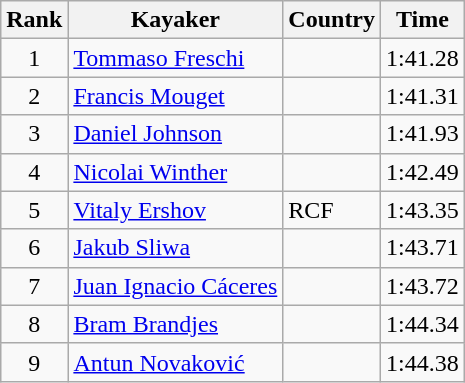<table class="wikitable" style="text-align:center">
<tr>
<th>Rank</th>
<th>Kayaker</th>
<th>Country</th>
<th>Time</th>
</tr>
<tr>
<td>1</td>
<td align="left"><a href='#'>Tommaso Freschi</a></td>
<td align="left"></td>
<td>1:41.28</td>
</tr>
<tr>
<td>2</td>
<td align="left"><a href='#'>Francis Mouget</a></td>
<td align="left"></td>
<td>1:41.31</td>
</tr>
<tr>
<td>3</td>
<td align="left"><a href='#'>Daniel Johnson</a></td>
<td align="left"></td>
<td>1:41.93</td>
</tr>
<tr>
<td>4</td>
<td align="left"><a href='#'>Nicolai Winther</a></td>
<td align="left"></td>
<td>1:42.49</td>
</tr>
<tr>
<td>5</td>
<td align="left"><a href='#'>Vitaly Ershov</a></td>
<td align="left"> RCF</td>
<td>1:43.35</td>
</tr>
<tr>
<td>6</td>
<td align="left"><a href='#'>Jakub Sliwa</a></td>
<td align="left"></td>
<td>1:43.71</td>
</tr>
<tr>
<td>7</td>
<td align="left"><a href='#'>Juan Ignacio Cáceres</a></td>
<td align="left"></td>
<td>1:43.72</td>
</tr>
<tr>
<td>8</td>
<td align="left"><a href='#'>Bram Brandjes</a></td>
<td align="left"></td>
<td>1:44.34</td>
</tr>
<tr>
<td>9</td>
<td align="left"><a href='#'>Antun Novaković</a></td>
<td align="left"></td>
<td>1:44.38</td>
</tr>
</table>
